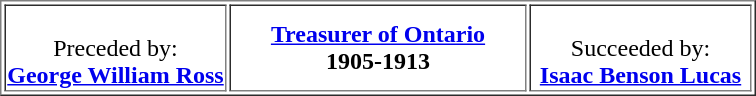<table border="1" align="center">
<tr ---- align="center">
<td width="30%"><br>Preceded by:<br><strong><a href='#'>George William Ross</a></strong>
<td><strong><a href='#'>Treasurer of Ontario</a><br>1905-1913</strong></td>
<td width="30%"><br>Succeeded by:<br><strong><a href='#'>Isaac Benson Lucas</a></strong></td>
</tr>
</table>
